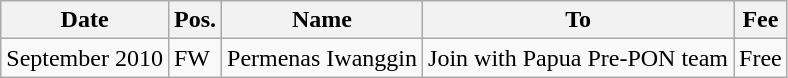<table class="wikitable">
<tr>
<th>Date</th>
<th>Pos.</th>
<th>Name</th>
<th>To</th>
<th>Fee</th>
</tr>
<tr>
<td>September 2010</td>
<td>FW</td>
<td> Permenas Iwanggin</td>
<td>Join with Papua Pre-PON team</td>
<td>Free</td>
</tr>
</table>
